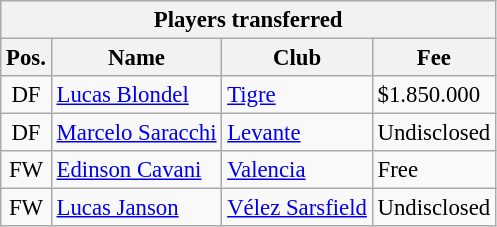<table class="wikitable" style="font-size:95%;">
<tr>
<th colspan="5">Players transferred</th>
</tr>
<tr>
<th>Pos.</th>
<th>Name</th>
<th>Club</th>
<th>Fee</th>
</tr>
<tr>
<td align="center">DF</td>
<td> <a href='#'>Lucas Blondel</a></td>
<td> <a href='#'>Tigre</a></td>
<td>$1.850.000</td>
</tr>
<tr>
<td align="center">DF</td>
<td> <a href='#'>Marcelo Saracchi</a></td>
<td> <a href='#'>Levante</a></td>
<td>Undisclosed</td>
</tr>
<tr>
<td align="center">FW</td>
<td> <a href='#'>Edinson Cavani</a></td>
<td> <a href='#'>Valencia</a></td>
<td>Free</td>
</tr>
<tr>
<td align="center">FW</td>
<td> <a href='#'>Lucas Janson</a></td>
<td> <a href='#'>Vélez Sarsfield</a></td>
<td>Undisclosed</td>
</tr>
</table>
